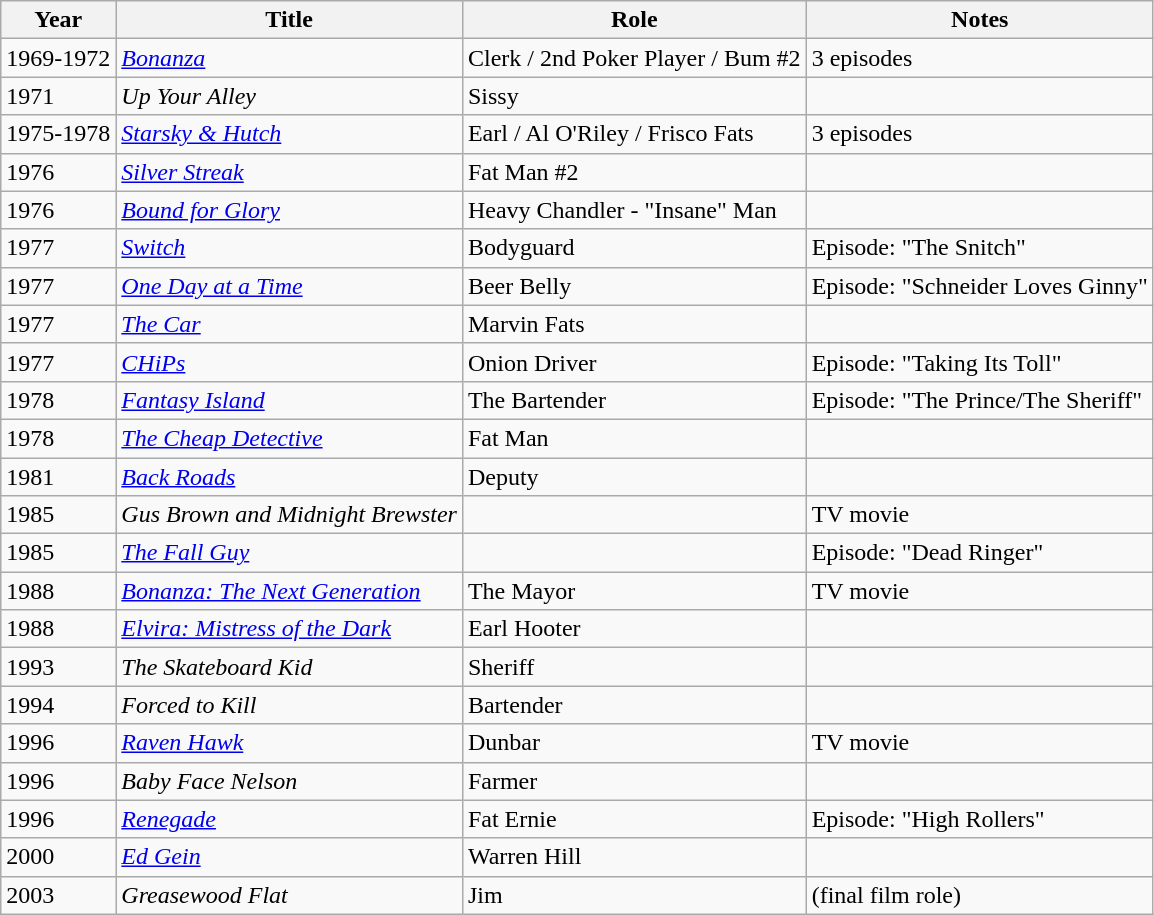<table class="wikitable">
<tr>
<th>Year</th>
<th>Title</th>
<th>Role</th>
<th>Notes</th>
</tr>
<tr>
<td>1969-1972</td>
<td><em><a href='#'>Bonanza</a></em></td>
<td>Clerk / 2nd Poker Player / Bum #2</td>
<td>3 episodes</td>
</tr>
<tr>
<td>1971</td>
<td><em>Up Your Alley</em></td>
<td>Sissy</td>
<td></td>
</tr>
<tr>
<td>1975-1978</td>
<td><em><a href='#'>Starsky & Hutch</a></em></td>
<td>Earl / Al O'Riley / Frisco Fats</td>
<td>3 episodes</td>
</tr>
<tr>
<td>1976</td>
<td><em><a href='#'>Silver Streak</a></em></td>
<td>Fat Man #2</td>
<td></td>
</tr>
<tr>
<td>1976</td>
<td><em><a href='#'>Bound for Glory</a></em></td>
<td>Heavy Chandler - "Insane" Man</td>
<td></td>
</tr>
<tr>
<td>1977</td>
<td><em><a href='#'>Switch</a></em></td>
<td>Bodyguard</td>
<td>Episode: "The Snitch"</td>
</tr>
<tr>
<td>1977</td>
<td><em><a href='#'>One Day at a Time</a></em></td>
<td>Beer Belly</td>
<td>Episode: "Schneider Loves Ginny"</td>
</tr>
<tr>
<td>1977</td>
<td><em><a href='#'>The Car</a></em></td>
<td>Marvin Fats</td>
<td></td>
</tr>
<tr>
<td>1977</td>
<td><em><a href='#'>CHiPs</a></em></td>
<td>Onion Driver</td>
<td>Episode: "Taking Its Toll"</td>
</tr>
<tr>
<td>1978</td>
<td><em><a href='#'>Fantasy Island</a></em></td>
<td>The Bartender</td>
<td>Episode: "The Prince/The Sheriff"</td>
</tr>
<tr>
<td>1978</td>
<td><em><a href='#'>The Cheap Detective</a></em></td>
<td>Fat Man</td>
<td></td>
</tr>
<tr>
<td>1981</td>
<td><em><a href='#'>Back Roads</a></em></td>
<td>Deputy</td>
<td></td>
</tr>
<tr>
<td>1985</td>
<td><em>Gus Brown and Midnight Brewster</em></td>
<td></td>
<td>TV movie</td>
</tr>
<tr>
<td>1985</td>
<td><em><a href='#'>The Fall Guy</a></em></td>
<td></td>
<td>Episode: "Dead Ringer"</td>
</tr>
<tr>
<td>1988</td>
<td><em><a href='#'>Bonanza: The Next Generation</a></em></td>
<td>The Mayor</td>
<td>TV movie</td>
</tr>
<tr>
<td>1988</td>
<td><em><a href='#'>Elvira: Mistress of the Dark</a></em></td>
<td>Earl Hooter</td>
<td></td>
</tr>
<tr>
<td>1993</td>
<td><em>The Skateboard Kid</em></td>
<td>Sheriff</td>
<td></td>
</tr>
<tr>
<td>1994</td>
<td><em>Forced to Kill</em></td>
<td>Bartender</td>
<td></td>
</tr>
<tr>
<td>1996</td>
<td><em><a href='#'>Raven Hawk</a></em></td>
<td>Dunbar</td>
<td>TV movie</td>
</tr>
<tr>
<td>1996</td>
<td><em>Baby Face Nelson</em></td>
<td>Farmer</td>
<td></td>
</tr>
<tr>
<td>1996</td>
<td><em><a href='#'>Renegade</a></em></td>
<td>Fat Ernie</td>
<td>Episode: "High Rollers"</td>
</tr>
<tr>
<td>2000</td>
<td><em><a href='#'>Ed Gein</a></em></td>
<td>Warren Hill</td>
<td></td>
</tr>
<tr>
<td>2003</td>
<td><em>Greasewood Flat</em></td>
<td>Jim</td>
<td>(final film role)</td>
</tr>
</table>
